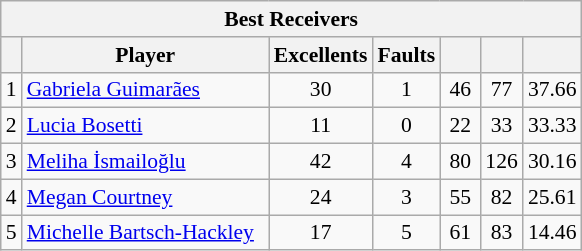<table class="wikitable sortable" style=font-size:90%>
<tr>
<th colspan=7>Best Receivers</th>
</tr>
<tr>
<th></th>
<th width=158>Player</th>
<th width=20>Excellents</th>
<th width=20>Faults</th>
<th width=20></th>
<th width=20></th>
<th width=20></th>
</tr>
<tr>
<td>1</td>
<td> <a href='#'>Gabriela Guimarães</a></td>
<td align=center>30</td>
<td align=center>1</td>
<td align=center>46</td>
<td align=center>77</td>
<td align=center>37.66</td>
</tr>
<tr>
<td>2</td>
<td> <a href='#'>Lucia Bosetti</a></td>
<td align=center>11</td>
<td align=center>0</td>
<td align=center>22</td>
<td align=center>33</td>
<td align=center>33.33</td>
</tr>
<tr>
<td>3</td>
<td> <a href='#'>Meliha İsmailoğlu</a></td>
<td align=center>42</td>
<td align=center>4</td>
<td align=center>80</td>
<td align=center>126</td>
<td align=center>30.16</td>
</tr>
<tr>
<td>4</td>
<td> <a href='#'>Megan Courtney</a></td>
<td align=center>24</td>
<td align=center>3</td>
<td align=center>55</td>
<td align=center>82</td>
<td align=center>25.61</td>
</tr>
<tr>
<td>5</td>
<td> <a href='#'>Michelle Bartsch-Hackley</a></td>
<td align=center>17</td>
<td align=center>5</td>
<td align=center>61</td>
<td align=center>83</td>
<td align=center>14.46</td>
</tr>
</table>
